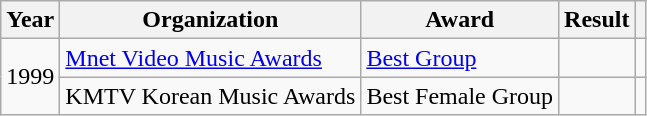<table class="wikitable">
<tr>
<th scope="col">Year</th>
<th scope="col">Organization</th>
<th scope="col">Award</th>
<th scope="col">Result</th>
<th class="unsortable"></th>
</tr>
<tr>
<td rowspan="2">1999</td>
<td><a href='#'>Mnet Video Music Awards</a></td>
<td><a href='#'>Best Group</a></td>
<td></td>
<td style="text-align:center;"></td>
</tr>
<tr>
<td>KMTV Korean Music Awards</td>
<td>Best Female Group</td>
<td></td>
<td style="text-align:center;"></td>
</tr>
</table>
